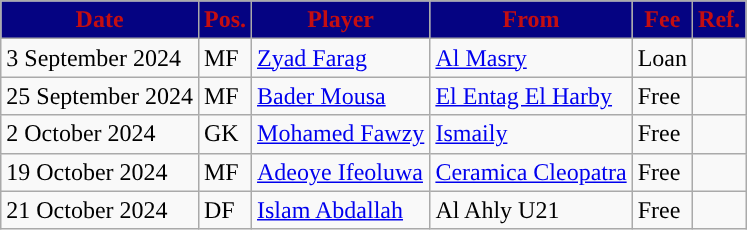<table class="wikitable plainrowheaders sortable">
<tr>
<th style="background:#050382; color:#c40e11; ">Date</th>
<th style="background:#050382; color:#c40e11; ">Pos.</th>
<th style="background:#050382; color:#c40e11; ">Player</th>
<th style="background:#050382; color:#c40e11; ">From</th>
<th style="background:#050382; color:#c40e11; ">Fee</th>
<th style="background:#050382; color:#c40e11; ">Ref.</th>
</tr>
<tr>
<td>3 September 2024</td>
<td>MF</td>
<td> <a href='#'>Zyad Farag</a></td>
<td> <a href='#'>Al Masry</a></td>
<td>Loan</td>
<td></td>
</tr>
<tr>
<td>25 September 2024</td>
<td>MF</td>
<td> <a href='#'>Bader Mousa</a></td>
<td> <a href='#'>El Entag El Harby</a></td>
<td>Free</td>
<td></td>
</tr>
<tr>
<td>2 October 2024</td>
<td>GK</td>
<td> <a href='#'>Mohamed Fawzy</a></td>
<td> <a href='#'>Ismaily</a></td>
<td>Free</td>
<td></td>
</tr>
<tr>
<td>19 October 2024</td>
<td>MF</td>
<td> <a href='#'>Adeoye Ifeoluwa</a></td>
<td> <a href='#'>Ceramica Cleopatra</a></td>
<td>Free</td>
<td></td>
</tr>
<tr>
<td>21 October 2024</td>
<td>DF</td>
<td> <a href='#'>Islam Abdallah</a></td>
<td> Al Ahly U21</td>
<td>Free</td>
<td></td>
</tr>
</table>
